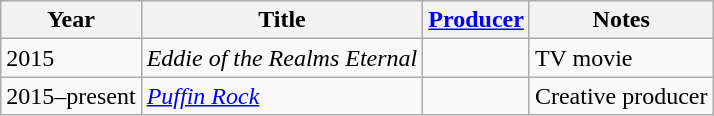<table class="wikitable">
<tr>
<th>Year</th>
<th>Title</th>
<th><a href='#'>Producer</a></th>
<th>Notes</th>
</tr>
<tr>
<td>2015</td>
<td><em>Eddie of the Realms Eternal</em></td>
<td></td>
<td>TV movie</td>
</tr>
<tr>
<td>2015–present</td>
<td><em><a href='#'>Puffin Rock</a></em></td>
<td></td>
<td>Creative producer</td>
</tr>
</table>
